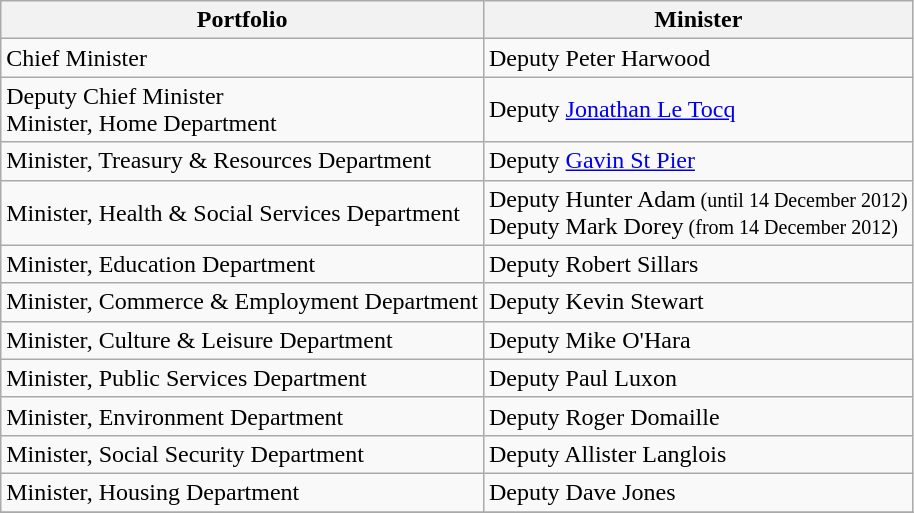<table class=wikitable>
<tr>
<th>Portfolio</th>
<th>Minister</th>
</tr>
<tr>
<td>Chief Minister</td>
<td>Deputy Peter Harwood</td>
</tr>
<tr>
<td>Deputy Chief Minister<br>Minister, Home Department</td>
<td>Deputy <a href='#'>Jonathan Le Tocq</a></td>
</tr>
<tr>
<td>Minister, Treasury & Resources Department</td>
<td>Deputy <a href='#'>Gavin St Pier</a></td>
</tr>
<tr>
<td>Minister, Health & Social Services Department</td>
<td>Deputy Hunter Adam<small> (until 14 December 2012)<br></small>Deputy Mark Dorey<small> (from 14 December 2012)</small></td>
</tr>
<tr>
<td>Minister, Education Department</td>
<td>Deputy Robert Sillars</td>
</tr>
<tr>
<td>Minister, Commerce & Employment Department</td>
<td>Deputy Kevin Stewart</td>
</tr>
<tr>
<td>Minister, Culture & Leisure Department</td>
<td>Deputy Mike O'Hara</td>
</tr>
<tr>
<td>Minister, Public Services Department</td>
<td>Deputy Paul Luxon</td>
</tr>
<tr>
<td>Minister, Environment Department</td>
<td>Deputy Roger Domaille</td>
</tr>
<tr>
<td>Minister, Social Security Department</td>
<td>Deputy Allister Langlois</td>
</tr>
<tr>
<td>Minister, Housing Department</td>
<td>Deputy Dave Jones</td>
</tr>
<tr>
</tr>
</table>
